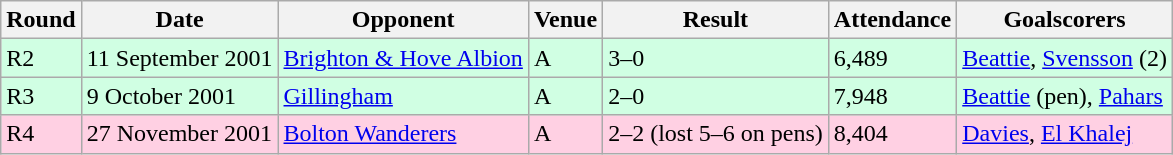<table class="wikitable">
<tr>
<th>Round</th>
<th>Date</th>
<th>Opponent</th>
<th>Venue</th>
<th>Result</th>
<th>Attendance</th>
<th>Goalscorers</th>
</tr>
<tr style="background-color: #d0ffe3;">
<td>R2</td>
<td>11 September 2001</td>
<td><a href='#'>Brighton & Hove Albion</a></td>
<td>A</td>
<td>3–0</td>
<td>6,489</td>
<td><a href='#'>Beattie</a>, <a href='#'>Svensson</a> (2)</td>
</tr>
<tr style="background-color: #d0ffe3;">
<td>R3</td>
<td>9 October 2001</td>
<td><a href='#'>Gillingham</a></td>
<td>A</td>
<td>2–0</td>
<td>7,948</td>
<td><a href='#'>Beattie</a> (pen), <a href='#'>Pahars</a></td>
</tr>
<tr style="background-color: #ffd0e3;">
<td>R4</td>
<td>27 November 2001</td>
<td><a href='#'>Bolton Wanderers</a></td>
<td>A</td>
<td>2–2 (lost 5–6 on pens)</td>
<td>8,404</td>
<td><a href='#'>Davies</a>, <a href='#'>El Khalej</a></td>
</tr>
</table>
